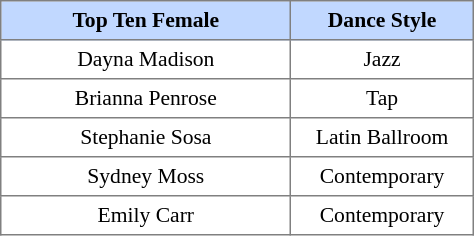<table border="1" cellpadding="4" cellspacing="0" style="text-align:center; font-size:90%; border-collapse:collapse; width:25%;">
<tr style="background:#C1D8FF;">
<th style="width:13%;">Top Ten Female</th>
<th style="width:3%; text-align:center;">Dance Style</th>
</tr>
<tr>
<td>Dayna Madison</td>
<td>Jazz</td>
</tr>
<tr>
<td>Brianna Penrose</td>
<td>Tap</td>
</tr>
<tr>
<td>Stephanie Sosa</td>
<td>Latin Ballroom</td>
</tr>
<tr>
<td>Sydney Moss</td>
<td>Contemporary</td>
</tr>
<tr>
<td>Emily Carr</td>
<td>Contemporary</td>
</tr>
</table>
